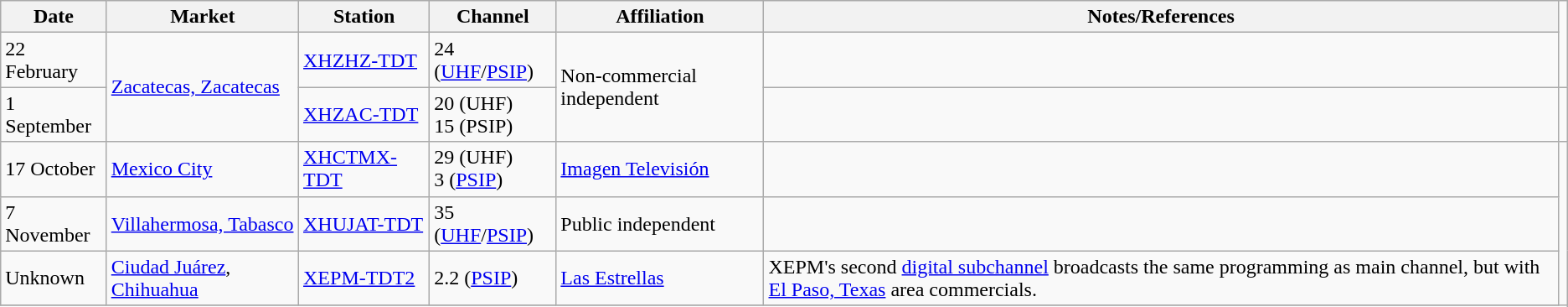<table class="wikitable">
<tr>
<th>Date</th>
<th>Market</th>
<th>Station</th>
<th>Channel</th>
<th>Affiliation</th>
<th>Notes/References</th>
</tr>
<tr>
<td>22 February</td>
<td rowspan=2><a href='#'>Zacatecas, Zacatecas</a></td>
<td><a href='#'>XHZHZ-TDT</a></td>
<td>24 (<a href='#'>UHF</a>/<a href='#'>PSIP</a>)</td>
<td rowspan=2>Non-commercial independent</td>
<td></td>
</tr>
<tr>
<td>1 September</td>
<td><a href='#'>XHZAC-TDT</a></td>
<td>20 (UHF) <br> 15 (PSIP)</td>
<td></td>
<td></td>
</tr>
<tr>
<td>17 October</td>
<td><a href='#'>Mexico City</a></td>
<td><a href='#'>XHCTMX-TDT</a></td>
<td>29 (UHF) <br> 3 (<a href='#'>PSIP</a>)</td>
<td><a href='#'>Imagen Televisión</a></td>
<td></td>
</tr>
<tr>
<td>7 November</td>
<td><a href='#'>Villahermosa, Tabasco</a></td>
<td><a href='#'>XHUJAT-TDT</a></td>
<td>35 (<a href='#'>UHF</a>/<a href='#'>PSIP</a>)</td>
<td>Public independent</td>
<td></td>
</tr>
<tr>
<td>Unknown</td>
<td><a href='#'>Ciudad Juárez</a>, <a href='#'>Chihuahua</a></td>
<td><a href='#'>XEPM-TDT2</a></td>
<td>2.2 (<a href='#'>PSIP</a>)</td>
<td><a href='#'>Las Estrellas</a></td>
<td>XEPM's second <a href='#'>digital subchannel</a> broadcasts the same programming as main channel, but with <a href='#'>El Paso, Texas</a> area commercials.</td>
</tr>
<tr>
</tr>
</table>
